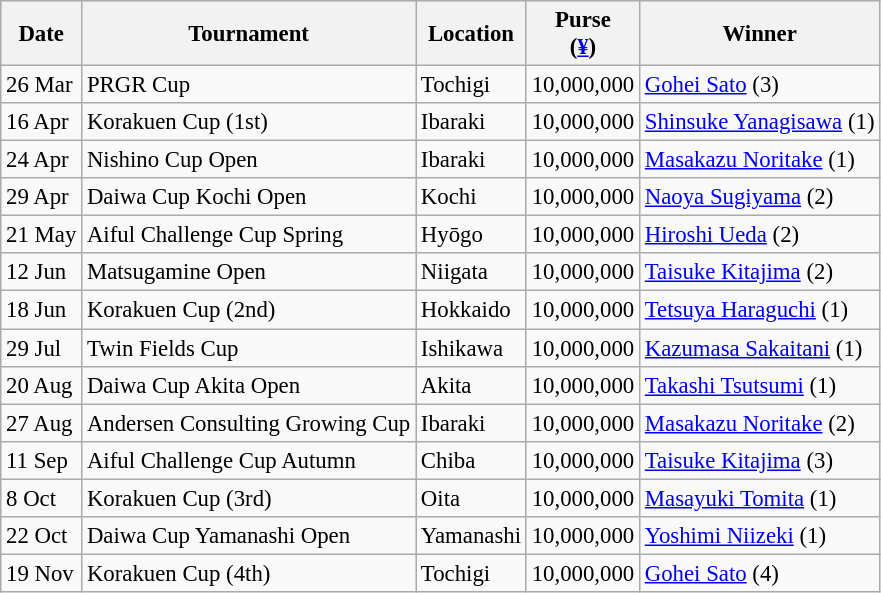<table class="wikitable" style="font-size:95%">
<tr>
<th>Date</th>
<th>Tournament</th>
<th>Location</th>
<th>Purse<br>(<a href='#'>¥</a>)</th>
<th>Winner</th>
</tr>
<tr>
<td>26 Mar</td>
<td>PRGR Cup</td>
<td>Tochigi</td>
<td align=right>10,000,000</td>
<td> <a href='#'>Gohei Sato</a> (3)</td>
</tr>
<tr>
<td>16 Apr</td>
<td>Korakuen Cup (1st)</td>
<td>Ibaraki</td>
<td align=right>10,000,000</td>
<td> <a href='#'>Shinsuke Yanagisawa</a> (1)</td>
</tr>
<tr>
<td>24 Apr</td>
<td>Nishino Cup Open</td>
<td>Ibaraki</td>
<td align=right>10,000,000</td>
<td> <a href='#'>Masakazu Noritake</a> (1)</td>
</tr>
<tr>
<td>29 Apr</td>
<td>Daiwa Cup Kochi Open</td>
<td>Kochi</td>
<td align=right>10,000,000</td>
<td> <a href='#'>Naoya Sugiyama</a> (2)</td>
</tr>
<tr>
<td>21 May</td>
<td>Aiful Challenge Cup Spring</td>
<td>Hyōgo</td>
<td align=right>10,000,000</td>
<td> <a href='#'>Hiroshi Ueda</a> (2)</td>
</tr>
<tr>
<td>12 Jun</td>
<td>Matsugamine Open</td>
<td>Niigata</td>
<td align=right>10,000,000</td>
<td> <a href='#'>Taisuke Kitajima</a> (2)</td>
</tr>
<tr>
<td>18 Jun</td>
<td>Korakuen Cup (2nd)</td>
<td>Hokkaido</td>
<td align=right>10,000,000</td>
<td> <a href='#'>Tetsuya Haraguchi</a> (1)</td>
</tr>
<tr>
<td>29 Jul</td>
<td>Twin Fields Cup</td>
<td>Ishikawa</td>
<td align=right>10,000,000</td>
<td> <a href='#'>Kazumasa Sakaitani</a> (1)</td>
</tr>
<tr>
<td>20 Aug</td>
<td>Daiwa Cup Akita Open</td>
<td>Akita</td>
<td align=right>10,000,000</td>
<td> <a href='#'>Takashi Tsutsumi</a> (1)</td>
</tr>
<tr>
<td>27 Aug</td>
<td>Andersen Consulting Growing Cup</td>
<td>Ibaraki</td>
<td align=right>10,000,000</td>
<td> <a href='#'>Masakazu Noritake</a> (2)</td>
</tr>
<tr>
<td>11 Sep</td>
<td>Aiful Challenge Cup Autumn</td>
<td>Chiba</td>
<td align=right>10,000,000</td>
<td> <a href='#'>Taisuke Kitajima</a> (3)</td>
</tr>
<tr>
<td>8 Oct</td>
<td>Korakuen Cup (3rd)</td>
<td>Oita</td>
<td align=right>10,000,000</td>
<td> <a href='#'>Masayuki Tomita</a> (1)</td>
</tr>
<tr>
<td>22 Oct</td>
<td>Daiwa Cup Yamanashi Open</td>
<td>Yamanashi</td>
<td align=right>10,000,000</td>
<td> <a href='#'>Yoshimi Niizeki</a> (1)</td>
</tr>
<tr>
<td>19 Nov</td>
<td>Korakuen Cup (4th)</td>
<td>Tochigi</td>
<td align=right>10,000,000</td>
<td> <a href='#'>Gohei Sato</a> (4)</td>
</tr>
</table>
